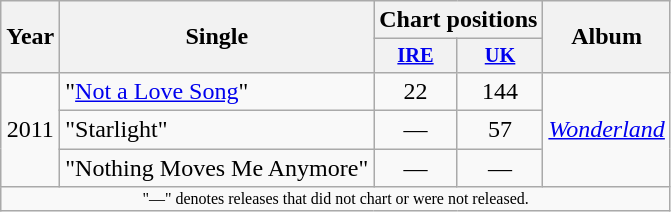<table class="wikitable plainrowheaders" style="text-align:center;" border="1">
<tr>
<th rowspan="2">Year</th>
<th rowspan="2">Single</th>
<th colspan="2">Chart positions</th>
<th rowspan="2">Album</th>
</tr>
<tr>
<th align="center" style="font-size:85%;"><a href='#'>IRE</a><br></th>
<th align="center" style="font-size:85%;"><a href='#'>UK</a><br></th>
</tr>
<tr>
<td rowspan="3">2011</td>
<td align="left">"<a href='#'>Not a Love Song</a>"</td>
<td>22</td>
<td>144</td>
<td rowspan="3"><em><a href='#'>Wonderland</a></em></td>
</tr>
<tr>
<td align="left">"Starlight"</td>
<td>—</td>
<td>57</td>
</tr>
<tr>
<td align="left">"Nothing Moves Me Anymore"</td>
<td>—</td>
<td>—</td>
</tr>
<tr>
<td colspan="5" style="font-size:8pt">"—" denotes releases that did not chart or were not released.</td>
</tr>
</table>
